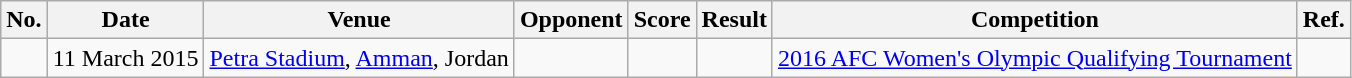<table class="wikitable">
<tr>
<th>No.</th>
<th>Date</th>
<th>Venue</th>
<th>Opponent</th>
<th>Score</th>
<th>Result</th>
<th>Competition</th>
<th>Ref.</th>
</tr>
<tr>
<td></td>
<td>11 March 2015</td>
<td><a href='#'>Petra Stadium</a>, <a href='#'>Amman</a>, Jordan</td>
<td></td>
<td></td>
<td></td>
<td><a href='#'>2016 AFC Women's Olympic Qualifying Tournament</a></td>
<td></td>
</tr>
</table>
